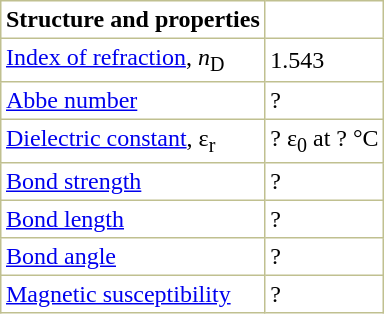<table border="1" cellspacing="0" cellpadding="3" style="margin:0 0 0 0.5em; background:#fff; border-collapse:collapse; border-color:#c0c090;">
<tr>
<th>Structure and properties</th>
</tr>
<tr>
<td><a href='#'>Index of refraction</a>, <em>n</em><sub>D</sub></td>
<td>1.543</td>
</tr>
<tr>
<td><a href='#'>Abbe number</a></td>
<td>? </td>
</tr>
<tr>
<td><a href='#'>Dielectric constant</a>, ε<sub>r</sub></td>
<td>? ε<sub>0</sub> at ? °C </td>
</tr>
<tr>
<td><a href='#'>Bond strength</a></td>
<td>? </td>
</tr>
<tr>
<td><a href='#'>Bond length</a></td>
<td>? </td>
</tr>
<tr>
<td><a href='#'>Bond angle</a></td>
<td>? </td>
</tr>
<tr>
<td><a href='#'>Magnetic susceptibility</a></td>
<td>? </td>
</tr>
</table>
